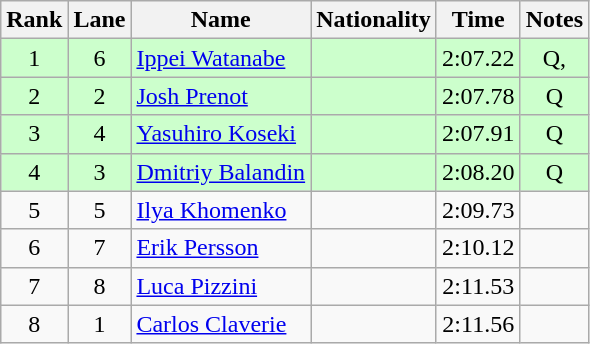<table class="wikitable sortable" style="text-align:center">
<tr>
<th>Rank</th>
<th>Lane</th>
<th>Name</th>
<th>Nationality</th>
<th>Time</th>
<th>Notes</th>
</tr>
<tr bgcolor=ccffcc>
<td>1</td>
<td>6</td>
<td align=left><a href='#'>Ippei Watanabe</a></td>
<td align=left></td>
<td>2:07.22</td>
<td>Q, </td>
</tr>
<tr bgcolor=ccffcc>
<td>2</td>
<td>2</td>
<td align=left><a href='#'>Josh Prenot</a></td>
<td align=left></td>
<td>2:07.78</td>
<td>Q</td>
</tr>
<tr bgcolor=ccffcc>
<td>3</td>
<td>4</td>
<td align=left><a href='#'>Yasuhiro Koseki</a></td>
<td align=left></td>
<td>2:07.91</td>
<td>Q</td>
</tr>
<tr bgcolor=ccffcc>
<td>4</td>
<td>3</td>
<td align=left><a href='#'>Dmitriy Balandin</a></td>
<td align=left></td>
<td>2:08.20</td>
<td>Q</td>
</tr>
<tr>
<td>5</td>
<td>5</td>
<td align=left><a href='#'>Ilya Khomenko</a></td>
<td align=left></td>
<td>2:09.73</td>
<td></td>
</tr>
<tr>
<td>6</td>
<td>7</td>
<td align=left><a href='#'>Erik Persson</a></td>
<td align=left></td>
<td>2:10.12</td>
<td></td>
</tr>
<tr>
<td>7</td>
<td>8</td>
<td align=left><a href='#'>Luca Pizzini</a></td>
<td align=left></td>
<td>2:11.53</td>
<td></td>
</tr>
<tr>
<td>8</td>
<td>1</td>
<td align=left><a href='#'>Carlos Claverie</a></td>
<td align=left></td>
<td>2:11.56</td>
<td></td>
</tr>
</table>
